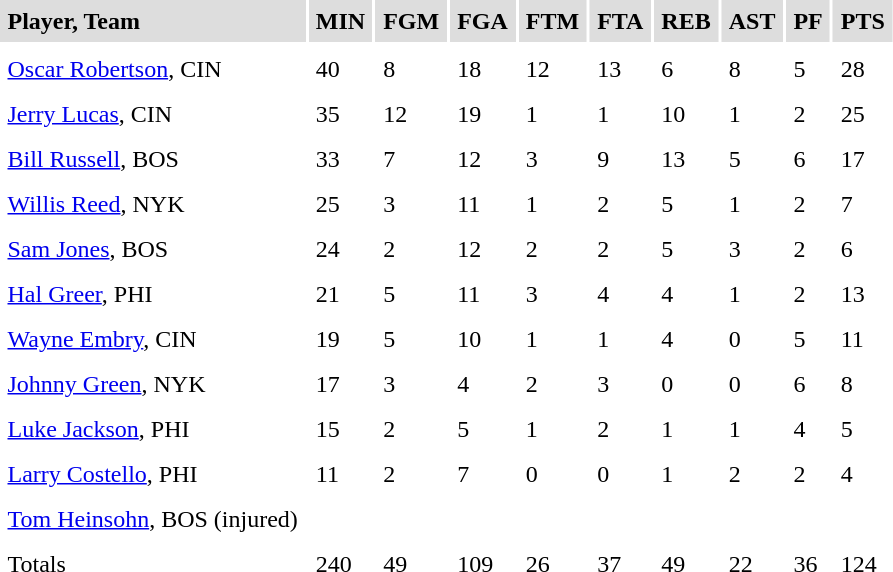<table cellpadding=5>
<tr bgcolor="#dddddd">
<td><strong>Player, Team</strong></td>
<td><strong>MIN</strong></td>
<td><strong>FGM</strong></td>
<td><strong>FGA</strong></td>
<td><strong>FTM</strong></td>
<td><strong>FTA</strong></td>
<td><strong>REB</strong></td>
<td><strong>AST</strong></td>
<td><strong>PF</strong></td>
<td><strong>PTS</strong></td>
</tr>
<tr bgcolor="#eeeeee">
</tr>
<tr>
<td><a href='#'>Oscar Robertson</a>, CIN</td>
<td>40</td>
<td>8</td>
<td>18</td>
<td>12</td>
<td>13</td>
<td>6</td>
<td>8</td>
<td>5</td>
<td>28</td>
</tr>
<tr>
<td><a href='#'>Jerry Lucas</a>, CIN</td>
<td>35</td>
<td>12</td>
<td>19</td>
<td>1</td>
<td>1</td>
<td>10</td>
<td>1</td>
<td>2</td>
<td>25</td>
</tr>
<tr>
<td><a href='#'>Bill Russell</a>, BOS</td>
<td>33</td>
<td>7</td>
<td>12</td>
<td>3</td>
<td>9</td>
<td>13</td>
<td>5</td>
<td>6</td>
<td>17</td>
</tr>
<tr>
<td><a href='#'>Willis Reed</a>, NYK</td>
<td>25</td>
<td>3</td>
<td>11</td>
<td>1</td>
<td>2</td>
<td>5</td>
<td>1</td>
<td>2</td>
<td>7</td>
</tr>
<tr>
<td><a href='#'>Sam Jones</a>, BOS</td>
<td>24</td>
<td>2</td>
<td>12</td>
<td>2</td>
<td>2</td>
<td>5</td>
<td>3</td>
<td>2</td>
<td>6</td>
</tr>
<tr>
<td><a href='#'>Hal Greer</a>, PHI</td>
<td>21</td>
<td>5</td>
<td>11</td>
<td>3</td>
<td>4</td>
<td>4</td>
<td>1</td>
<td>2</td>
<td>13</td>
</tr>
<tr>
<td><a href='#'>Wayne Embry</a>, CIN</td>
<td>19</td>
<td>5</td>
<td>10</td>
<td>1</td>
<td>1</td>
<td>4</td>
<td>0</td>
<td>5</td>
<td>11</td>
</tr>
<tr>
<td><a href='#'>Johnny Green</a>, NYK</td>
<td>17</td>
<td>3</td>
<td>4</td>
<td>2</td>
<td>3</td>
<td>0</td>
<td>0</td>
<td>6</td>
<td>8</td>
</tr>
<tr>
<td><a href='#'>Luke Jackson</a>, PHI</td>
<td>15</td>
<td>2</td>
<td>5</td>
<td>1</td>
<td>2</td>
<td>1</td>
<td>1</td>
<td>4</td>
<td>5</td>
</tr>
<tr>
<td><a href='#'>Larry Costello</a>, PHI</td>
<td>11</td>
<td>2</td>
<td>7</td>
<td>0</td>
<td>0</td>
<td>1</td>
<td>2</td>
<td>2</td>
<td>4</td>
</tr>
<tr>
<td><a href='#'>Tom Heinsohn</a>, BOS (injured)</td>
</tr>
<tr>
<td>Totals</td>
<td>240</td>
<td>49</td>
<td>109</td>
<td>26</td>
<td>37</td>
<td>49</td>
<td>22</td>
<td>36</td>
<td>124</td>
</tr>
<tr>
</tr>
</table>
